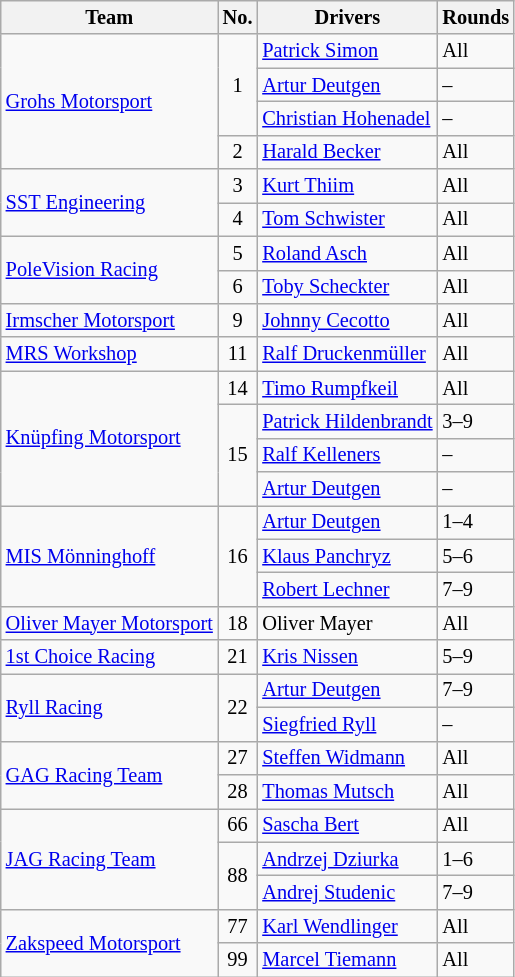<table class="wikitable" style="font-size: 85%;">
<tr>
<th>Team</th>
<th>No.</th>
<th>Drivers</th>
<th>Rounds</th>
</tr>
<tr>
<td rowspan=4> <a href='#'>Grohs Motorsport</a></td>
<td rowspan=3 align=center>1</td>
<td> <a href='#'>Patrick Simon</a></td>
<td>All</td>
</tr>
<tr>
<td> <a href='#'>Artur Deutgen</a></td>
<td>–</td>
</tr>
<tr>
<td> <a href='#'>Christian Hohenadel</a></td>
<td>–</td>
</tr>
<tr>
<td align=center>2</td>
<td> <a href='#'>Harald Becker</a></td>
<td>All</td>
</tr>
<tr>
<td rowspan=2> <a href='#'>SST Engineering</a></td>
<td align=center>3</td>
<td> <a href='#'>Kurt Thiim</a></td>
<td>All</td>
</tr>
<tr>
<td align=center>4</td>
<td> <a href='#'>Tom Schwister</a></td>
<td>All</td>
</tr>
<tr>
<td rowspan=2> <a href='#'>PoleVision Racing</a></td>
<td align=center>5</td>
<td> <a href='#'>Roland Asch</a></td>
<td>All</td>
</tr>
<tr>
<td align=center>6</td>
<td> <a href='#'>Toby Scheckter</a></td>
<td>All</td>
</tr>
<tr>
<td> <a href='#'>Irmscher Motorsport</a></td>
<td align=center>9</td>
<td> <a href='#'>Johnny Cecotto</a></td>
<td>All</td>
</tr>
<tr>
<td> <a href='#'>MRS Workshop</a></td>
<td align=center>11</td>
<td> <a href='#'>Ralf Druckenmüller</a></td>
<td>All</td>
</tr>
<tr>
<td rowspan=4> <a href='#'>Knüpfing Motorsport</a></td>
<td align=center>14</td>
<td> <a href='#'>Timo Rumpfkeil</a></td>
<td>All</td>
</tr>
<tr>
<td rowspan=3 align=center>15</td>
<td> <a href='#'>Patrick Hildenbrandt</a></td>
<td>3–9</td>
</tr>
<tr>
<td> <a href='#'>Ralf Kelleners</a></td>
<td>–</td>
</tr>
<tr>
<td> <a href='#'>Artur Deutgen</a></td>
<td>–</td>
</tr>
<tr>
<td rowspan=3> <a href='#'>MIS Mönninghoff</a></td>
<td rowspan=3 align=center>16</td>
<td> <a href='#'>Artur Deutgen</a></td>
<td>1–4</td>
</tr>
<tr>
<td> <a href='#'>Klaus Panchryz</a></td>
<td>5–6</td>
</tr>
<tr>
<td> <a href='#'>Robert Lechner</a></td>
<td>7–9</td>
</tr>
<tr>
<td> <a href='#'>Oliver Mayer Motorsport</a></td>
<td align=center>18</td>
<td> Oliver Mayer</td>
<td>All</td>
</tr>
<tr>
<td> <a href='#'>1st Choice Racing</a></td>
<td align=center>21</td>
<td> <a href='#'>Kris Nissen</a></td>
<td>5–9</td>
</tr>
<tr>
<td rowspan=2> <a href='#'>Ryll Racing</a></td>
<td rowspan=2 align=center>22</td>
<td> <a href='#'>Artur Deutgen</a></td>
<td>7–9</td>
</tr>
<tr>
<td> <a href='#'>Siegfried Ryll</a></td>
<td>–</td>
</tr>
<tr>
<td rowspan=2> <a href='#'>GAG Racing Team</a></td>
<td align=center>27</td>
<td> <a href='#'>Steffen Widmann</a></td>
<td>All</td>
</tr>
<tr>
<td align=center>28</td>
<td> <a href='#'>Thomas Mutsch</a></td>
<td>All</td>
</tr>
<tr>
<td rowspan=3> <a href='#'>JAG Racing Team</a></td>
<td align=center>66</td>
<td> <a href='#'>Sascha Bert</a></td>
<td>All</td>
</tr>
<tr>
<td rowspan=2 align=center>88</td>
<td> <a href='#'>Andrzej Dziurka</a></td>
<td>1–6</td>
</tr>
<tr>
<td> <a href='#'>Andrej Studenic</a></td>
<td>7–9</td>
</tr>
<tr>
<td rowspan=2> <a href='#'>Zakspeed Motorsport</a></td>
<td align=center>77</td>
<td> <a href='#'>Karl Wendlinger</a></td>
<td>All</td>
</tr>
<tr>
<td align=center>99</td>
<td> <a href='#'>Marcel Tiemann</a></td>
<td>All</td>
</tr>
</table>
